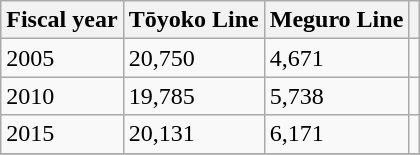<table class="wikitable">
<tr>
<th>Fiscal year</th>
<th>Tōyoko Line</th>
<th>Meguro Line</th>
<th></th>
</tr>
<tr>
<td>2005</td>
<td>20,750</td>
<td>4,671</td>
<td></td>
</tr>
<tr>
<td>2010</td>
<td>19,785</td>
<td>5,738</td>
<td></td>
</tr>
<tr>
<td>2015</td>
<td>20,131</td>
<td>6,171</td>
<td></td>
</tr>
<tr>
</tr>
</table>
